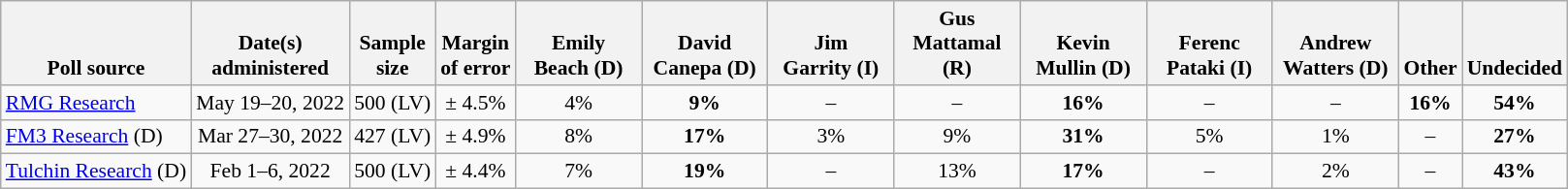<table class="wikitable" style="font-size:90%;text-align:center;">
<tr valign=bottom>
<th>Poll source</th>
<th>Date(s)<br>administered</th>
<th>Sample<br>size</th>
<th>Margin<br>of error</th>
<th style="width:80px;">Emily<br>Beach (D)</th>
<th style="width:80px;">David<br>Canepa (D)</th>
<th style="width:80px;">Jim<br>Garrity (I)</th>
<th style="width:80px;">Gus<br>Mattamal (R)</th>
<th style="width:80px;">Kevin<br>Mullin (D)</th>
<th style="width:80px;">Ferenc<br>Pataki (I)</th>
<th style="width:80px;">Andrew<br>Watters (D)</th>
<th>Other</th>
<th>Undecided</th>
</tr>
<tr>
<td style="text-align:left;"><a href='#'>RMG Research</a></td>
<td>May 19–20, 2022</td>
<td>500 (LV)</td>
<td>± 4.5%</td>
<td>4%</td>
<td><strong>9%</strong></td>
<td>–</td>
<td>–</td>
<td><strong>16%</strong></td>
<td>–</td>
<td>–</td>
<td><strong>16%</strong></td>
<td><strong>54%</strong></td>
</tr>
<tr>
<td style="text-align:left;"><a href='#'>FM3 Research</a> (D)</td>
<td>Mar 27–30, 2022</td>
<td>427 (LV)</td>
<td>± 4.9%</td>
<td>8%</td>
<td><strong>17%</strong></td>
<td>3%</td>
<td>9%</td>
<td><strong>31%</strong></td>
<td>5%</td>
<td>1%</td>
<td>–</td>
<td><strong>27%</strong></td>
</tr>
<tr>
<td style="text-align:left;"><a href='#'>Tulchin Research</a> (D)</td>
<td>Feb 1–6, 2022</td>
<td>500 (LV)</td>
<td>± 4.4%</td>
<td>7%</td>
<td><strong>19%</strong></td>
<td>–</td>
<td>13%</td>
<td><strong>17%</strong></td>
<td>–</td>
<td>2%</td>
<td>–</td>
<td><strong>43%</strong></td>
</tr>
</table>
